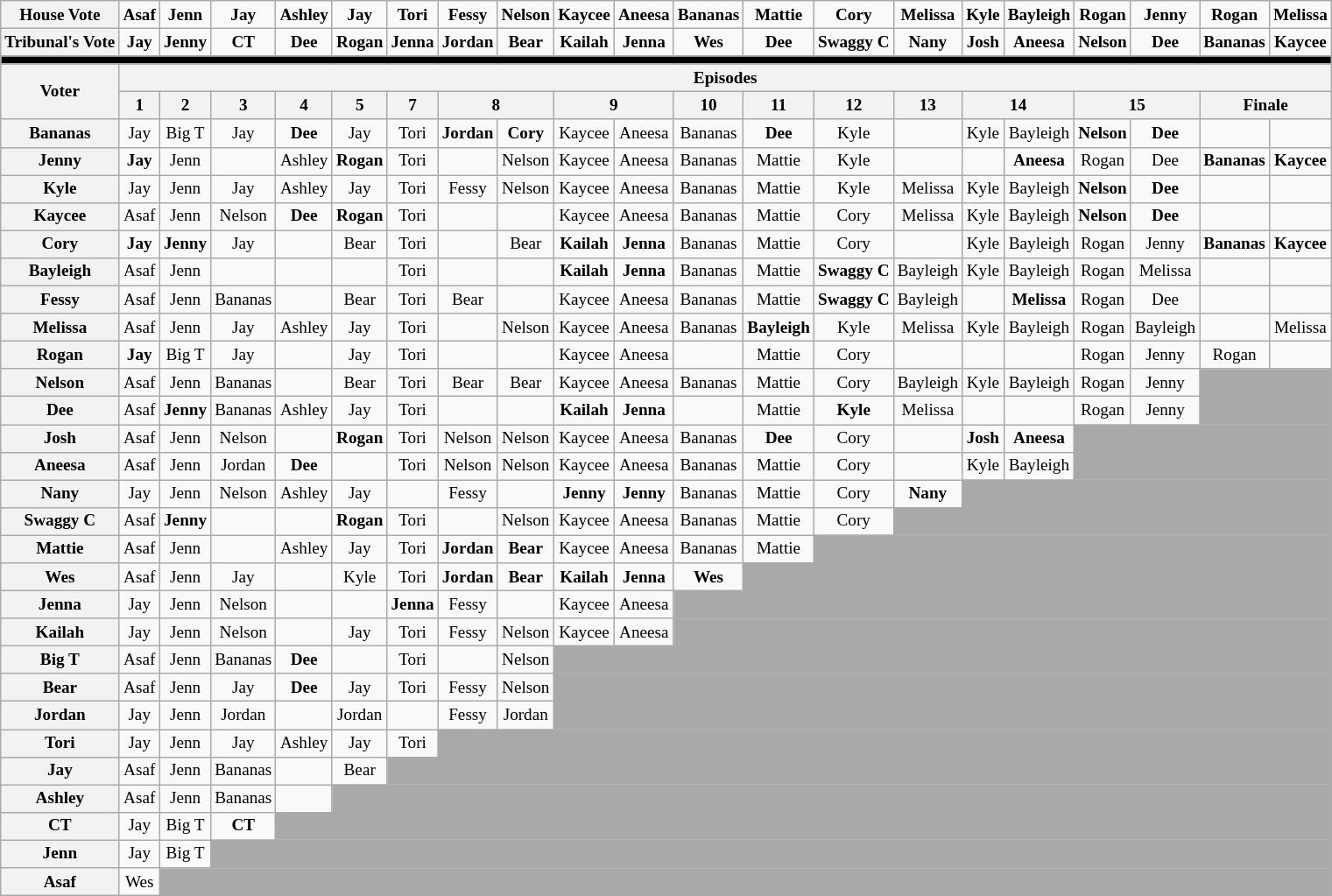<table class="wikitable" style="text-align:center; font-size:80%; white-space:nowrap;">
<tr>
<th>House Vote</th>
<td><strong>Asaf</strong><br></td>
<td><strong>Jenn</strong><br></td>
<td><strong>Jay</strong><br></td>
<td><strong>Ashley</strong><br></td>
<td><strong>Jay</strong><br></td>
<td><strong>Tori</strong><br></td>
<td><strong>Fessy</strong><br></td>
<td><strong>Nelson</strong><br></td>
<td><strong>Kaycee</strong><br></td>
<td><strong>Aneesa</strong><br></td>
<td><strong>Bananas</strong><br></td>
<td><strong>Mattie</strong><br></td>
<td><strong>Cory</strong><br></td>
<td><strong>Melissa</strong><br></td>
<td><strong>Kyle</strong><br></td>
<td><strong>Bayleigh</strong><br></td>
<td><strong>Rogan</strong><br></td>
<td><strong>Jenny</strong><br></td>
<td><strong>Rogan</strong><br></td>
<td><strong>Melissa</strong><br></td>
</tr>
<tr>
<th>Tribunal's Vote</th>
<td><strong>Jay</strong><br></td>
<td><strong>Jenny</strong><br></td>
<td><strong>CT</strong><br></td>
<td><strong>Dee</strong><br></td>
<td><strong>Rogan</strong><br></td>
<td><strong>Jenna</strong><br></td>
<td><strong>Jordan</strong><br></td>
<td><strong>Bear</strong><br></td>
<td><strong>Kailah</strong><br></td>
<td><strong>Jenna</strong><br></td>
<td><strong>Wes</strong><br></td>
<td><strong>Dee</strong><br></td>
<td><strong>Swaggy C</strong><br></td>
<td><strong>Nany</strong><br></td>
<td><strong>Josh</strong><br></td>
<td><strong>Aneesa</strong><br></td>
<td><strong>Nelson</strong><br></td>
<td><strong>Dee</strong><br></td>
<td><strong>Bananas</strong><br></td>
<td><strong>Kaycee</strong><br></td>
</tr>
<tr>
<th colspan="21" style="background:black"></th>
</tr>
<tr>
<th rowspan=2>Voter</th>
<th colspan="20">Episodes</th>
</tr>
<tr>
<th>1</th>
<th>2</th>
<th>3</th>
<th>4</th>
<th>5</th>
<th>7</th>
<th colspan=2>8</th>
<th colspan=2>9</th>
<th>10</th>
<th>11</th>
<th>12</th>
<th>13</th>
<th colspan="2">14</th>
<th colspan="2">15</th>
<th colspan="2">Finale</th>
</tr>
<tr>
<th>Bananas</th>
<td>Jay</td>
<td>Big T</td>
<td>Jay</td>
<td><strong>Dee</strong></td>
<td>Jay</td>
<td>Tori</td>
<td><strong>Jordan</strong></td>
<td><strong>Cory</strong></td>
<td>Kaycee</td>
<td>Aneesa</td>
<td>Bananas</td>
<td><strong>Dee</strong></td>
<td>Kyle</td>
<td></td>
<td>Kyle</td>
<td>Bayleigh</td>
<td><strong>Nelson</strong></td>
<td><strong>Dee</strong></td>
<td></td>
<td></td>
</tr>
<tr>
<th>Jenny</th>
<td><strong>Jay</strong></td>
<td>Jenn</td>
<td></td>
<td>Ashley</td>
<td><strong>Rogan</strong></td>
<td>Tori</td>
<td></td>
<td>Nelson</td>
<td>Kaycee</td>
<td>Aneesa</td>
<td>Bananas</td>
<td>Mattie</td>
<td>Kyle</td>
<td></td>
<td></td>
<td><strong>Aneesa</strong></td>
<td>Rogan</td>
<td>Dee</td>
<td><strong>Bananas</strong></td>
<td><strong>Kaycee</strong></td>
</tr>
<tr>
<th>Kyle</th>
<td>Jay</td>
<td>Jenn</td>
<td>Jay</td>
<td>Ashley</td>
<td>Jay</td>
<td>Tori</td>
<td>Fessy</td>
<td>Nelson</td>
<td>Kaycee</td>
<td>Aneesa</td>
<td>Bananas</td>
<td>Mattie</td>
<td>Kyle</td>
<td>Melissa</td>
<td>Kyle</td>
<td>Bayleigh</td>
<td><strong>Nelson</strong></td>
<td><strong>Dee</strong></td>
<td></td>
<td></td>
</tr>
<tr>
<th>Kaycee</th>
<td>Asaf</td>
<td>Jenn</td>
<td>Nelson</td>
<td><strong>Dee</strong></td>
<td><strong>Rogan</strong></td>
<td>Tori</td>
<td></td>
<td></td>
<td>Kaycee</td>
<td>Aneesa</td>
<td>Bananas</td>
<td>Mattie</td>
<td>Cory</td>
<td>Melissa</td>
<td>Kyle</td>
<td>Bayleigh</td>
<td><strong>Nelson</strong></td>
<td><strong>Dee</strong></td>
<td></td>
<td></td>
</tr>
<tr>
<th>Cory</th>
<td><strong>Jay</strong></td>
<td><strong>Jenny</strong></td>
<td>Jay</td>
<td></td>
<td>Bear</td>
<td>Tori</td>
<td></td>
<td>Bear</td>
<td><strong>Kailah</strong></td>
<td><strong>Jenna</strong></td>
<td>Bananas</td>
<td>Mattie</td>
<td>Cory</td>
<td></td>
<td>Kyle</td>
<td>Bayleigh</td>
<td>Rogan</td>
<td>Jenny</td>
<td><strong>Bananas</strong></td>
<td><strong>Kaycee</strong></td>
</tr>
<tr>
<th>Bayleigh</th>
<td>Asaf</td>
<td>Jenn</td>
<td></td>
<td></td>
<td></td>
<td>Tori</td>
<td></td>
<td></td>
<td><strong>Kailah</strong></td>
<td><strong>Jenna</strong></td>
<td>Bananas</td>
<td>Mattie</td>
<td><strong>Swaggy C</strong></td>
<td>Bayleigh</td>
<td>Kyle</td>
<td>Bayleigh</td>
<td>Rogan</td>
<td>Melissa</td>
<td></td>
<td></td>
</tr>
<tr>
<th>Fessy</th>
<td>Asaf</td>
<td>Jenn</td>
<td>Bananas</td>
<td></td>
<td>Bear</td>
<td>Tori</td>
<td>Bear</td>
<td></td>
<td>Kaycee</td>
<td>Aneesa</td>
<td>Bananas</td>
<td>Mattie</td>
<td><strong>Swaggy C</strong></td>
<td>Bayleigh</td>
<td></td>
<td><strong>Melissa</strong></td>
<td>Rogan</td>
<td>Dee</td>
<td></td>
<td></td>
</tr>
<tr>
<th>Melissa</th>
<td>Asaf</td>
<td>Jenn</td>
<td>Jay</td>
<td>Ashley</td>
<td>Jay</td>
<td>Tori</td>
<td></td>
<td>Nelson</td>
<td>Kaycee</td>
<td>Aneesa</td>
<td>Bananas</td>
<td><strong>Bayleigh</strong></td>
<td>Kyle</td>
<td>Melissa</td>
<td>Kyle</td>
<td>Bayleigh</td>
<td>Rogan</td>
<td>Bayleigh</td>
<td></td>
<td>Melissa</td>
</tr>
<tr>
<th>Rogan</th>
<td><strong>Jay</strong></td>
<td>Big T</td>
<td>Jay</td>
<td></td>
<td>Jay</td>
<td>Tori</td>
<td></td>
<td></td>
<td>Kaycee</td>
<td>Aneesa</td>
<td></td>
<td>Mattie</td>
<td>Cory</td>
<td></td>
<td></td>
<td></td>
<td>Rogan</td>
<td>Jenny</td>
<td>Rogan</td>
<td></td>
</tr>
<tr>
<th>Nelson</th>
<td>Asaf</td>
<td>Jenn</td>
<td>Bananas</td>
<td></td>
<td>Bear</td>
<td>Tori</td>
<td>Bear</td>
<td>Bear</td>
<td>Kaycee</td>
<td>Aneesa</td>
<td>Bananas</td>
<td>Mattie</td>
<td>Cory</td>
<td>Bayleigh</td>
<td>Kyle</td>
<td>Bayleigh</td>
<td>Rogan</td>
<td>Jenny</td>
<td colspan="2" bgcolor="darkgray"></td>
</tr>
<tr>
<th>Dee</th>
<td>Asaf</td>
<td><strong>Jenny</strong></td>
<td>Bananas</td>
<td>Ashley</td>
<td>Jay</td>
<td>Tori</td>
<td></td>
<td></td>
<td><strong>Kailah</strong></td>
<td><strong>Jenna</strong></td>
<td></td>
<td>Mattie</td>
<td><strong>Kyle</strong></td>
<td>Melissa</td>
<td></td>
<td></td>
<td>Rogan</td>
<td>Jenny</td>
<td colspan="2" bgcolor="darkgray"></td>
</tr>
<tr>
<th>Josh</th>
<td>Asaf</td>
<td>Jenn</td>
<td>Nelson</td>
<td></td>
<td><strong>Rogan</strong></td>
<td>Tori</td>
<td>Nelson</td>
<td>Nelson</td>
<td>Kaycee</td>
<td>Aneesa</td>
<td>Bananas</td>
<td><strong>Dee</strong></td>
<td>Cory</td>
<td></td>
<td><strong>Josh</strong></td>
<td><strong>Aneesa</strong></td>
<td colspan="4" bgcolor="darkgray"></td>
</tr>
<tr>
<th>Aneesa</th>
<td>Asaf</td>
<td>Jenn</td>
<td>Jordan</td>
<td><strong>Dee</strong></td>
<td></td>
<td>Tori</td>
<td>Nelson</td>
<td>Nelson</td>
<td>Kaycee</td>
<td>Aneesa</td>
<td>Bananas</td>
<td>Mattie</td>
<td>Cory</td>
<td></td>
<td>Kyle</td>
<td>Bayleigh</td>
<td colspan="4" bgcolor="darkgray"></td>
</tr>
<tr>
<th>Nany</th>
<td>Jay</td>
<td>Jenn</td>
<td>Nelson</td>
<td>Ashley</td>
<td>Jay</td>
<td></td>
<td>Fessy</td>
<td></td>
<td><strong>Jenny</strong></td>
<td><strong>Jenny</strong></td>
<td>Bananas</td>
<td>Mattie</td>
<td>Cory</td>
<td><strong>Nany</strong></td>
<td colspan="6" bgcolor="darkgray"></td>
</tr>
<tr>
<th>Swaggy C</th>
<td>Asaf</td>
<td><strong>Jenny</strong></td>
<td></td>
<td></td>
<td><strong>Rogan</strong></td>
<td>Tori</td>
<td></td>
<td>Nelson</td>
<td>Kaycee</td>
<td>Aneesa</td>
<td>Bananas</td>
<td>Mattie</td>
<td>Cory</td>
<td colspan="7" bgcolor="darkgray"></td>
</tr>
<tr>
<th>Mattie</th>
<td>Asaf</td>
<td>Jenn</td>
<td></td>
<td>Ashley</td>
<td>Jay</td>
<td>Tori</td>
<td><strong>Jordan</strong></td>
<td><strong>Bear</strong></td>
<td>Kaycee</td>
<td>Aneesa</td>
<td>Bananas</td>
<td>Mattie</td>
<td colspan="8" bgcolor="darkgray"></td>
</tr>
<tr>
<th>Wes</th>
<td>Asaf</td>
<td>Jenn</td>
<td>Jay</td>
<td></td>
<td>Kyle</td>
<td>Tori</td>
<td><strong>Jordan</strong></td>
<td><strong>Bear</strong></td>
<td><strong>Kailah</strong></td>
<td><strong>Jenna</strong></td>
<td><strong>Wes</strong></td>
<td colspan="9" bgcolor="darkgray"></td>
</tr>
<tr>
<th>Jenna</th>
<td>Jay</td>
<td>Jenn</td>
<td>Nelson</td>
<td></td>
<td></td>
<td><strong>Jenna</strong></td>
<td>Fessy</td>
<td></td>
<td>Kaycee</td>
<td>Aneesa</td>
<td colspan="10" bgcolor="darkgray"></td>
</tr>
<tr>
<th>Kailah</th>
<td>Jay</td>
<td>Jenn</td>
<td>Nelson</td>
<td></td>
<td>Jay</td>
<td>Tori</td>
<td>Fessy</td>
<td>Nelson</td>
<td>Kaycee</td>
<td>Aneesa</td>
<td colspan="10" bgcolor="darkgray"></td>
</tr>
<tr>
<th>Big T</th>
<td>Asaf</td>
<td>Jenn</td>
<td>Bananas</td>
<td><strong>Dee</strong></td>
<td></td>
<td>Tori</td>
<td></td>
<td>Nelson</td>
<td colspan="12" bgcolor="darkgray"></td>
</tr>
<tr>
<th>Bear</th>
<td>Asaf</td>
<td>Jenn</td>
<td>Jay</td>
<td><strong>Dee</strong></td>
<td>Jay</td>
<td>Tori</td>
<td>Fessy</td>
<td>Nelson</td>
<td colspan="12" bgcolor="darkgray"></td>
</tr>
<tr>
<th>Jordan</th>
<td>Jay</td>
<td>Jenn</td>
<td>Jordan</td>
<td></td>
<td>Jordan</td>
<td></td>
<td>Fessy</td>
<td>Jordan</td>
<td colspan="12" bgcolor="darkgray"></td>
</tr>
<tr>
<th>Tori</th>
<td>Jay</td>
<td>Jenn</td>
<td>Jay</td>
<td>Ashley</td>
<td>Jay</td>
<td>Tori</td>
<td colspan="14" bgcolor="darkgray"></td>
</tr>
<tr>
<th>Jay</th>
<td>Asaf</td>
<td>Jenn</td>
<td>Bananas</td>
<td></td>
<td>Bear</td>
<td colspan="15" bgcolor="darkgray"></td>
</tr>
<tr>
<th>Ashley</th>
<td>Asaf</td>
<td>Jenn</td>
<td>Bananas</td>
<td></td>
<td colspan="16" bgcolor="darkgray"></td>
</tr>
<tr>
<th>CT</th>
<td>Jay</td>
<td>Big T</td>
<td><strong>CT</strong></td>
<td colspan="17" bgcolor="darkgray"></td>
</tr>
<tr>
<th>Jenn</th>
<td>Jay</td>
<td>Big T</td>
<td colspan="18" bgcolor="darkgray"></td>
</tr>
<tr>
<th>Asaf</th>
<td>Wes</td>
<td colspan="19" bgcolor="darkgray"></td>
</tr>
</table>
